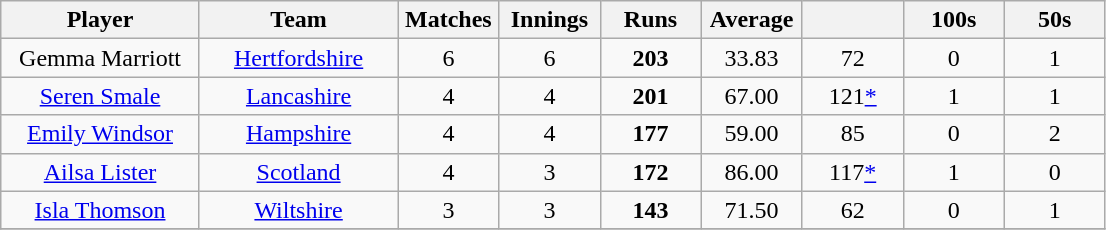<table class="wikitable" style="text-align:center;">
<tr>
<th width=125>Player</th>
<th width=125>Team</th>
<th width=60>Matches</th>
<th width=60>Innings</th>
<th width=60>Runs</th>
<th width=60>Average</th>
<th width=60></th>
<th width=60>100s</th>
<th width=60>50s</th>
</tr>
<tr>
<td>Gemma Marriott</td>
<td><a href='#'>Hertfordshire</a></td>
<td>6</td>
<td>6</td>
<td><strong>203</strong></td>
<td>33.83</td>
<td>72</td>
<td>0</td>
<td>1</td>
</tr>
<tr>
<td><a href='#'>Seren Smale</a></td>
<td><a href='#'>Lancashire</a></td>
<td>4</td>
<td>4</td>
<td><strong>201</strong></td>
<td>67.00</td>
<td>121<a href='#'>*</a></td>
<td>1</td>
<td>1</td>
</tr>
<tr>
<td><a href='#'>Emily Windsor</a></td>
<td><a href='#'>Hampshire</a></td>
<td>4</td>
<td>4</td>
<td><strong>177</strong></td>
<td>59.00</td>
<td>85</td>
<td>0</td>
<td>2</td>
</tr>
<tr>
<td><a href='#'>Ailsa Lister</a></td>
<td><a href='#'>Scotland</a></td>
<td>4</td>
<td>3</td>
<td><strong>172</strong></td>
<td>86.00</td>
<td>117<a href='#'>*</a></td>
<td>1</td>
<td>0</td>
</tr>
<tr>
<td><a href='#'>Isla Thomson</a></td>
<td><a href='#'>Wiltshire</a></td>
<td>3</td>
<td>3</td>
<td><strong>143</strong></td>
<td>71.50</td>
<td>62</td>
<td>0</td>
<td>1</td>
</tr>
<tr>
</tr>
</table>
